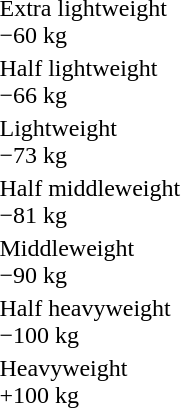<table>
<tr>
<td rowspan=2>Extra lightweight<br>−60 kg</td>
<td rowspan=2></td>
<td rowspan=2></td>
<td></td>
</tr>
<tr>
<td></td>
</tr>
<tr>
<td rowspan=2>Half lightweight<br>−66 kg</td>
<td rowspan=2></td>
<td rowspan=2></td>
<td></td>
</tr>
<tr>
<td></td>
</tr>
<tr>
<td rowspan=2>Lightweight<br>−73 kg</td>
<td rowspan=2></td>
<td rowspan=2></td>
<td></td>
</tr>
<tr>
<td></td>
</tr>
<tr>
<td rowspan=2>Half middleweight<br>−81 kg</td>
<td rowspan=2></td>
<td rowspan=2></td>
<td></td>
</tr>
<tr>
<td></td>
</tr>
<tr>
<td rowspan=2>Middleweight<br>−90 kg</td>
<td rowspan=2></td>
<td rowspan=2></td>
<td></td>
</tr>
<tr>
<td></td>
</tr>
<tr>
<td rowspan=2>Half heavyweight<br>−100 kg</td>
<td rowspan=2></td>
<td rowspan=2></td>
<td></td>
</tr>
<tr>
<td></td>
</tr>
<tr>
<td rowspan=2>Heavyweight<br>+100 kg</td>
<td rowspan=2></td>
<td rowspan=2></td>
<td></td>
</tr>
<tr>
<td></td>
</tr>
</table>
